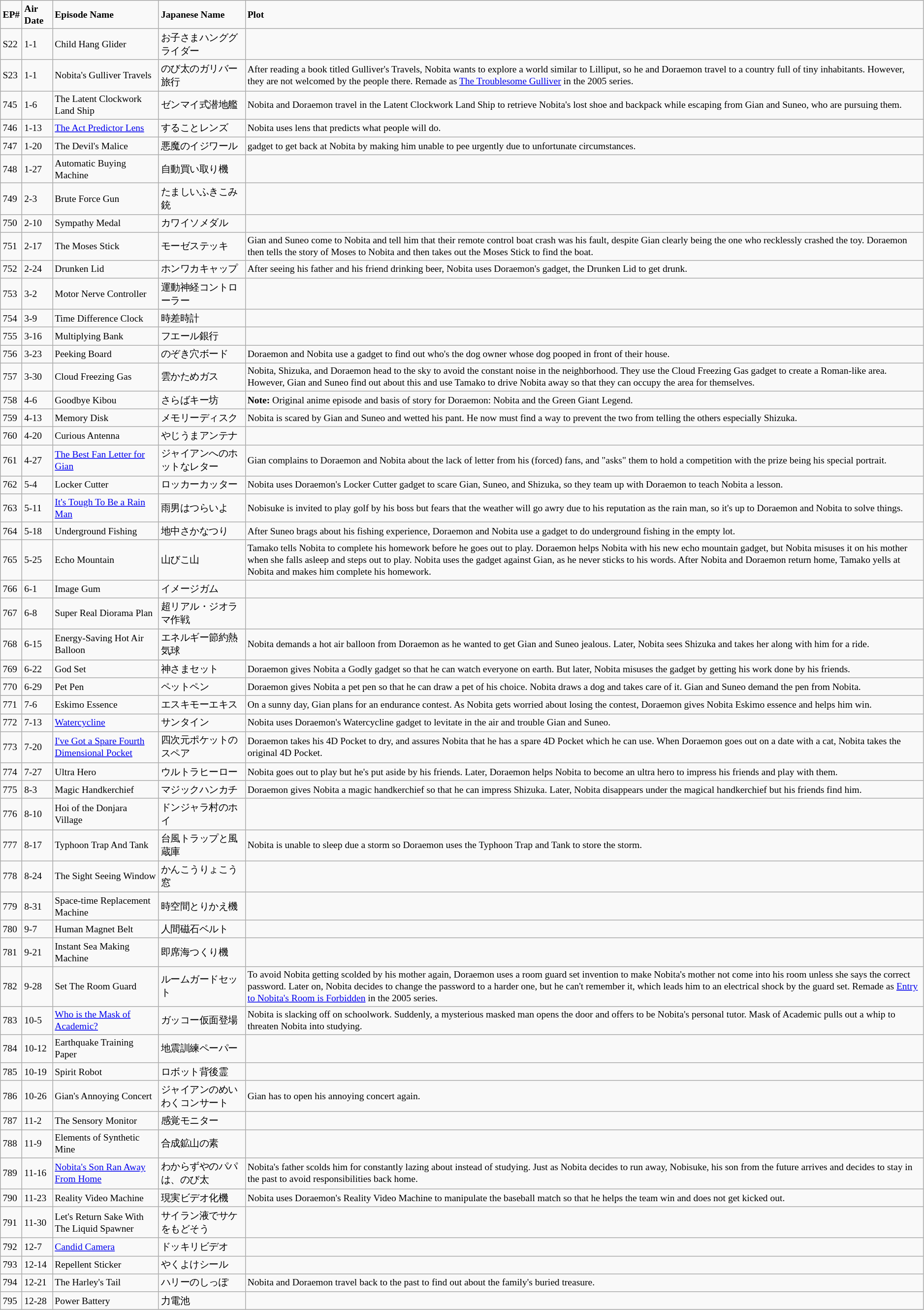<table class="wikitable" style="font-size:small;">
<tr>
<td><strong>EP#</strong></td>
<td><strong>Air Date</strong></td>
<td><strong>Episode Name</strong></td>
<td><strong>Japanese Name</strong></td>
<td><strong>Plot</strong></td>
</tr>
<tr>
<td>S22</td>
<td>1-1</td>
<td>Child Hang Glider</td>
<td>お子さまハンググライダー</td>
<td></td>
</tr>
<tr>
<td>S23</td>
<td>1-1</td>
<td>Nobita's Gulliver Travels</td>
<td>のび太のガリバー旅行</td>
<td>After reading a book titled Gulliver's Travels, Nobita wants to explore a world similar to Lilliput, so he and Doraemon travel to a country full of tiny inhabitants. However, they are not welcomed by the people there. Remade as <a href='#'>The Troublesome Gulliver</a> in the 2005 series.</td>
</tr>
<tr>
<td>745</td>
<td>1-6</td>
<td>The Latent Clockwork Land Ship</td>
<td>ゼンマイ式潜地艦</td>
<td>Nobita and Doraemon travel in the Latent Clockwork Land Ship to retrieve Nobita's lost shoe and backpack while escaping from Gian and Suneo, who are pursuing them.</td>
</tr>
<tr>
<td>746</td>
<td>1-13</td>
<td><a href='#'>The Act Predictor Lens</a></td>
<td>することレンズ</td>
<td>Nobita uses lens that predicts what people will do.</td>
</tr>
<tr>
<td>747</td>
<td>1-20</td>
<td>The Devil's Malice</td>
<td>悪魔のイジワール</td>
<td After a big quarrel, Doraemon uses a The Devil's Malice (gadget)>gadget to get back at Nobita by making him unable to pee urgently due to unfortunate circumstances.</td>
</tr>
<tr>
<td>748</td>
<td>1-27</td>
<td>Automatic Buying Machine</td>
<td>自動買い取り機</td>
<td></td>
</tr>
<tr>
<td>749</td>
<td>2-3</td>
<td>Brute Force Gun</td>
<td>たましいふきこみ銃</td>
<td></td>
</tr>
<tr>
<td>750</td>
<td>2-10</td>
<td>Sympathy Medal</td>
<td>カワイソメダル</td>
<td></td>
</tr>
<tr>
<td>751</td>
<td>2-17</td>
<td>The Moses Stick</td>
<td>モーゼステッキ</td>
<td>Gian and Suneo come to Nobita and tell him that their remote control boat crash was his fault, despite Gian clearly being the one who recklessly crashed the toy. Doraemon then tells the story of Moses to Nobita and then takes out the Moses Stick to find the boat.</td>
</tr>
<tr>
<td>752</td>
<td>2-24</td>
<td>Drunken Lid</td>
<td>ホンワカキャップ</td>
<td>After seeing his father and his friend drinking beer, Nobita uses Doraemon's gadget, the Drunken Lid to get drunk.</td>
</tr>
<tr>
<td>753</td>
<td>3-2</td>
<td>Motor Nerve Controller</td>
<td>運動神経コントローラー</td>
<td></td>
</tr>
<tr>
<td>754</td>
<td>3-9</td>
<td>Time Difference Clock</td>
<td>時差時計</td>
<td></td>
</tr>
<tr>
<td>755</td>
<td>3-16</td>
<td>Multiplying Bank</td>
<td>フエール銀行</td>
<td></td>
</tr>
<tr>
<td>756</td>
<td>3-23</td>
<td>Peeking Board</td>
<td>のぞき穴ボード</td>
<td>Doraemon and Nobita use a gadget to find out who's the dog owner whose dog pooped in front of their house.</td>
</tr>
<tr>
<td>757</td>
<td>3-30</td>
<td>Cloud Freezing Gas</td>
<td>雲かためガス</td>
<td>Nobita, Shizuka, and Doraemon head to the sky to avoid the constant noise in the neighborhood. They use the Cloud Freezing Gas gadget to create a Roman-like area. However, Gian and Suneo find out about this and use Tamako to drive Nobita away so that they can occupy the area for themselves.</td>
</tr>
<tr>
<td>758</td>
<td>4-6</td>
<td>Goodbye Kibou</td>
<td>さらばキー坊</td>
<td><strong>Note:</strong> Original anime episode and basis of story for Doraemon: Nobita and the Green Giant Legend.</td>
</tr>
<tr>
<td>759</td>
<td>4-13</td>
<td>Memory Disk</td>
<td>メモリーディスク</td>
<td>Nobita is scared by Gian and Suneo and wetted his pant. He now must find a way to prevent the two from telling the others especially Shizuka.</td>
</tr>
<tr>
<td>760</td>
<td>4-20</td>
<td>Curious Antenna</td>
<td>やじうまアンテナ</td>
<td></td>
</tr>
<tr>
<td>761</td>
<td>4-27</td>
<td><a href='#'>The Best Fan Letter for Gian</a></td>
<td>ジャイアンへのホットなレター</td>
<td>Gian complains to Doraemon and Nobita about the lack of letter from his (forced) fans, and "asks" them to hold a competition with the prize being his special portrait.</td>
</tr>
<tr>
<td>762</td>
<td>5-4</td>
<td>Locker Cutter</td>
<td>ロッカーカッター</td>
<td>Nobita uses Doraemon's Locker Cutter gadget to scare Gian, Suneo, and Shizuka, so they team up with Doraemon to teach Nobita a lesson.</td>
</tr>
<tr>
<td>763</td>
<td>5-11</td>
<td><a href='#'>It's Tough To Be a Rain Man</a></td>
<td>雨男はつらいよ</td>
<td>Nobisuke is invited to play golf by his boss but fears that the weather will go awry due to his reputation as the rain man, so it's up to Doraemon and Nobita to solve things.</td>
</tr>
<tr>
<td>764</td>
<td>5-18</td>
<td>Underground Fishing</td>
<td>地中さかなつり</td>
<td>After Suneo brags about his fishing experience, Doraemon and Nobita use a gadget to do underground fishing in the empty lot.</td>
</tr>
<tr>
<td>765</td>
<td>5-25</td>
<td>Echo Mountain</td>
<td>山びこ山</td>
<td>Tamako tells Nobita to complete his homework before he goes out to play. Doraemon helps Nobita with his new echo mountain gadget, but Nobita misuses it on his mother when she falls asleep and steps out to play. Nobita uses the gadget against Gian, as he never sticks to his words. After Nobita and Doraemon return home, Tamako yells at Nobita and makes him complete his homework.</td>
</tr>
<tr>
<td>766</td>
<td>6-1</td>
<td>Image Gum</td>
<td>イメージガム</td>
<td></td>
</tr>
<tr>
<td>767</td>
<td>6-8</td>
<td>Super Real Diorama Plan</td>
<td>超リアル・ジオラマ作戦</td>
<td></td>
</tr>
<tr>
<td>768</td>
<td>6-15</td>
<td>Energy-Saving Hot Air Balloon</td>
<td>エネルギー節約熱気球</td>
<td>Nobita demands a hot air balloon from Doraemon as he wanted to get Gian and Suneo jealous. Later, Nobita sees Shizuka and takes her along with him for a ride.</td>
</tr>
<tr>
<td>769</td>
<td>6-22</td>
<td>God Set</td>
<td>神さまセット</td>
<td>Doraemon gives Nobita a Godly gadget so that he can watch everyone on earth. But later, Nobita misuses the gadget by getting his work done by his friends.</td>
</tr>
<tr>
<td>770</td>
<td>6-29</td>
<td Pet Pen (episode)>Pet Pen</td>
<td>ペットペン</td>
<td>Doraemon gives Nobita a pet pen so that he can draw a pet of his choice. Nobita draws a dog and takes care of it. Gian and Suneo demand the pen from Nobita.</td>
</tr>
<tr>
<td>771</td>
<td>7-6</td>
<td>Eskimo Essence</td>
<td>エスキモーエキス</td>
<td>On a sunny day, Gian plans for an endurance contest. As Nobita gets worried about losing the contest, Doraemon gives Nobita Eskimo essence and helps him win.</td>
</tr>
<tr>
<td>772</td>
<td>7-13</td>
<td><a href='#'>Watercycline</a></td>
<td>サンタイン</td>
<td>Nobita uses Doraemon's Watercycline gadget to levitate in the air and trouble Gian and Suneo.</td>
</tr>
<tr>
<td>773</td>
<td>7-20</td>
<td><a href='#'>I've Got a Spare Fourth Dimensional Pocket</a></td>
<td>四次元ポケットのスペア</td>
<td>Doraemon takes his 4D Pocket to dry, and assures Nobita that he has a spare 4D Pocket which he can use. When Doraemon goes out on a date with a cat, Nobita takes the original 4D Pocket.</td>
</tr>
<tr>
<td>774</td>
<td>7-27</td>
<td>Ultra Hero</td>
<td>ウルトラヒーロー</td>
<td>Nobita goes out to play but he's put aside by his friends. Later, Doraemon helps Nobita to become an ultra hero to impress his friends and play with them.</td>
</tr>
<tr>
<td>775</td>
<td>8-3</td>
<td>Magic Handkerchief</td>
<td>マジックハンカチ</td>
<td>Doraemon gives Nobita a magic handkerchief so that he can impress Shizuka. Later, Nobita disappears under the magical handkerchief but his friends find him.</td>
</tr>
<tr>
<td>776</td>
<td>8-10</td>
<td>Hoi of the Donjara Village</td>
<td>ドンジャラ村のホイ</td>
<td></td>
</tr>
<tr>
<td>777</td>
<td>8-17</td>
<td>Typhoon Trap And Tank</td>
<td>台風トラップと風蔵庫</td>
<td>Nobita is unable to sleep due a storm so Doraemon uses the Typhoon Trap and Tank to store the storm.</td>
</tr>
<tr>
<td>778</td>
<td>8-24</td>
<td>The Sight Seeing Window</td>
<td>かんこうりょこう窓</td>
<td></td>
</tr>
<tr>
<td>779</td>
<td>8-31</td>
<td>Space-time Replacement Machine</td>
<td>時空間とりかえ機</td>
<td></td>
</tr>
<tr>
<td>780</td>
<td>9-7</td>
<td>Human Magnet Belt</td>
<td>人間磁石ベルト</td>
<td></td>
</tr>
<tr>
<td>781</td>
<td>9-21</td>
<td>Instant Sea Making Machine</td>
<td>即席海つくり機</td>
<td></td>
</tr>
<tr>
<td>782</td>
<td>9-28</td>
<td>Set The Room Guard</td>
<td>ルームガードセット</td>
<td>To avoid Nobita getting scolded by his mother again, Doraemon uses a room guard set invention to make Nobita's mother not come into his room unless she says the correct password. Later on, Nobita decides to change the password to a harder one, but he can't remember it, which leads him to an electrical shock by the guard set. Remade as <a href='#'>Entry to Nobita's Room is Forbidden</a> in the 2005 series.</td>
</tr>
<tr>
<td>783</td>
<td>10-5</td>
<td><a href='#'>Who is the Mask of Academic?</a></td>
<td>ガッコー仮面登場</td>
<td>Nobita is slacking off on schoolwork. Suddenly, a mysterious masked man opens the door and offers to be Nobita's personal tutor. Mask of Academic pulls out a whip to threaten Nobita into studying.</td>
</tr>
<tr>
<td>784</td>
<td>10-12</td>
<td>Earthquake Training Paper</td>
<td>地震訓練ペーパー</td>
<td></td>
</tr>
<tr>
<td>785</td>
<td>10-19</td>
<td>Spirit Robot</td>
<td>ロボット背後霊</td>
<td></td>
</tr>
<tr>
<td>786</td>
<td>10-26</td>
<td>Gian's Annoying Concert</td>
<td>ジャイアンのめいわくコンサート</td>
<td>Gian has to open his annoying concert again.</td>
</tr>
<tr>
<td>787</td>
<td>11-2</td>
<td>The Sensory Monitor</td>
<td>感覚モニター</td>
<td></td>
</tr>
<tr>
<td>788</td>
<td>11-9</td>
<td>Elements of Synthetic Mine</td>
<td>合成鉱山の素</td>
<td></td>
</tr>
<tr>
<td>789</td>
<td>11-16</td>
<td><a href='#'>Nobita's Son Ran Away From Home</a></td>
<td>わからずやのパパは、のび太</td>
<td>Nobita's father scolds him for constantly lazing about instead of studying. Just as Nobita decides to run away, Nobisuke, his son from the future arrives and decides to stay in the past to avoid responsibilities back home.</td>
</tr>
<tr>
<td>790</td>
<td>11-23</td>
<td>Reality Video Machine</td>
<td>現実ビデオ化機</td>
<td>Nobita uses Doraemon's Reality Video Machine to manipulate the baseball match so that he helps the team win and does not get kicked out.</td>
</tr>
<tr>
<td>791</td>
<td>11-30</td>
<td>Let's Return Sake With The Liquid Spawner</td>
<td>サイラン液でサケをもどそう</td>
<td></td>
</tr>
<tr>
<td>792</td>
<td>12-7</td>
<td><a href='#'>Candid Camera</a></td>
<td>ドッキリビデオ</td>
<td></td>
</tr>
<tr>
<td>793</td>
<td>12-14</td>
<td>Repellent Sticker</td>
<td>やくよけシール</td>
<td></td>
</tr>
<tr>
<td>794</td>
<td>12-21</td>
<td>The Harley's Tail</td>
<td>ハリーのしっぽ</td>
<td>Nobita and Doraemon travel back to the past to find out about the family's buried treasure.</td>
</tr>
<tr>
<td>795</td>
<td>12-28</td>
<td>Power Battery</td>
<td>力電池</td>
<td></td>
</tr>
</table>
